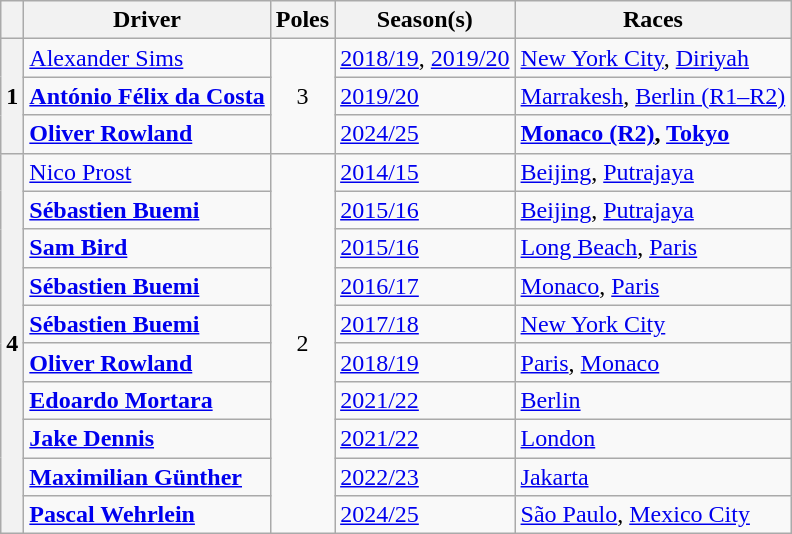<table class="wikitable">
<tr>
<th></th>
<th>Driver</th>
<th>Poles</th>
<th>Season(s)</th>
<th>Races</th>
</tr>
<tr>
<th rowspan=3>1</th>
<td> <a href='#'>Alexander Sims</a></td>
<td rowspan=3 align=center>3</td>
<td><a href='#'>2018/19</a>, <a href='#'>2019/20</a></td>
<td><a href='#'>New York City</a>, <a href='#'>Diriyah</a></td>
</tr>
<tr>
<td> <strong><a href='#'>António Félix da Costa</a></strong></td>
<td><a href='#'>2019/20</a></td>
<td><a href='#'>Marrakesh</a>, <a href='#'>Berlin (R1–R2)</a></td>
</tr>
<tr>
<td> <strong><a href='#'>Oliver Rowland</a></strong></td>
<td><a href='#'>2024/25</a></td>
<td><strong><a href='#'>Monaco (R2)</a>, <a href='#'>Tokyo</a></strong></td>
</tr>
<tr>
<th rowspan=10>4</th>
<td> <a href='#'>Nico Prost</a></td>
<td rowspan=10 align=center>2</td>
<td><a href='#'>2014/15</a></td>
<td><a href='#'>Beijing</a>, <a href='#'>Putrajaya</a></td>
</tr>
<tr>
<td align=left> <strong><a href='#'>Sébastien Buemi</a></strong></td>
<td><a href='#'>2015/16</a></td>
<td><a href='#'>Beijing</a>, <a href='#'>Putrajaya</a></td>
</tr>
<tr>
<td> <strong><a href='#'>Sam Bird</a></strong></td>
<td><a href='#'>2015/16</a></td>
<td><a href='#'>Long Beach</a>, <a href='#'>Paris</a></td>
</tr>
<tr>
<td align=left> <strong><a href='#'>Sébastien Buemi</a></strong></td>
<td><a href='#'>2016/17</a></td>
<td><a href='#'>Monaco</a>, <a href='#'>Paris</a></td>
</tr>
<tr>
<td align=left> <strong><a href='#'>Sébastien Buemi</a></strong></td>
<td><a href='#'>2017/18</a></td>
<td><a href='#'>New York City</a></td>
</tr>
<tr>
<td> <strong><a href='#'>Oliver Rowland</a></strong></td>
<td><a href='#'>2018/19</a></td>
<td><a href='#'>Paris</a>, <a href='#'>Monaco</a></td>
</tr>
<tr>
<td align=left> <strong><a href='#'>Edoardo Mortara</a></strong></td>
<td><a href='#'>2021/22</a></td>
<td><a href='#'>Berlin</a></td>
</tr>
<tr>
<td align=left> <strong><a href='#'>Jake Dennis</a></strong></td>
<td><a href='#'>2021/22</a></td>
<td><a href='#'>London</a></td>
</tr>
<tr>
<td align=left> <strong><a href='#'>Maximilian Günther</a></strong></td>
<td><a href='#'>2022/23</a></td>
<td><a href='#'>Jakarta</a></td>
</tr>
<tr>
<td align=left> <strong><a href='#'>Pascal Wehrlein</a></strong></td>
<td><a href='#'>2024/25</a></td>
<td><a href='#'>São Paulo</a>, <a href='#'>Mexico City</a></td>
</tr>
</table>
